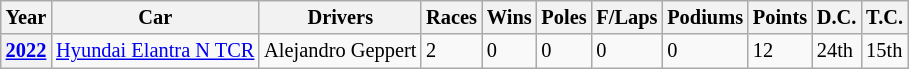<table class="wikitable" style="font-size:85%">
<tr>
<th>Year</th>
<th>Car</th>
<th>Drivers</th>
<th>Races</th>
<th>Wins</th>
<th>Poles</th>
<th>F/Laps</th>
<th>Podiums</th>
<th>Points</th>
<th>D.C.</th>
<th>T.C.</th>
</tr>
<tr>
<th><a href='#'>2022</a></th>
<td><a href='#'>Hyundai Elantra N TCR</a></td>
<td> Alejandro Geppert</td>
<td>2</td>
<td>0</td>
<td>0</td>
<td>0</td>
<td>0</td>
<td>12</td>
<td>24th</td>
<td>15th</td>
</tr>
</table>
